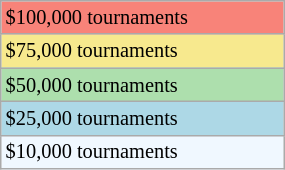<table class="wikitable" style="font-size:85%;" width=15%>
<tr bgcolor="#F88379">
<td>$100,000 tournaments</td>
</tr>
<tr bgcolor="#F7E98E">
<td>$75,000 tournaments</td>
</tr>
<tr bgcolor="#ADDFAD">
<td>$50,000 tournaments</td>
</tr>
<tr bgcolor="lightblue">
<td>$25,000 tournaments</td>
</tr>
<tr bgcolor="#f0f8ff">
<td>$10,000 tournaments</td>
</tr>
</table>
